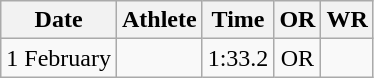<table class="wikitable" style="text-align:center">
<tr>
<th>Date</th>
<th>Athlete</th>
<th>Time</th>
<th>OR</th>
<th>WR</th>
</tr>
<tr>
<td>1 February</td>
<td></td>
<td>1:33.2</td>
<td>OR</td>
<td></td>
</tr>
</table>
